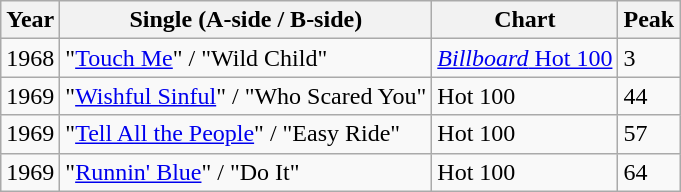<table class="wikitable">
<tr>
<th scope="col">Year</th>
<th scope="col">Single (A-side / B-side)</th>
<th scope="col">Chart</th>
<th scope="col">Peak</th>
</tr>
<tr>
<td>1968</td>
<td scope="row">"<a href='#'>Touch Me</a>" / "Wild Child"</td>
<td><a href='#'><em>Billboard</em> Hot 100</a></td>
<td>3</td>
</tr>
<tr>
<td>1969</td>
<td scope="row">"<a href='#'>Wishful Sinful</a>" / "Who Scared You"</td>
<td>Hot 100</td>
<td>44</td>
</tr>
<tr>
<td>1969</td>
<td scope="row">"<a href='#'>Tell All the People</a>" / "Easy Ride"</td>
<td>Hot 100</td>
<td>57</td>
</tr>
<tr>
<td>1969</td>
<td scope="row">"<a href='#'>Runnin' Blue</a>" / "Do It"</td>
<td>Hot 100</td>
<td>64</td>
</tr>
</table>
